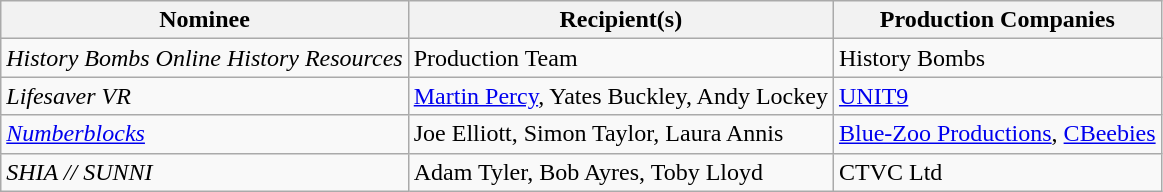<table class="wikitable">
<tr>
<th>Nominee</th>
<th>Recipient(s)</th>
<th>Production Companies</th>
</tr>
<tr>
<td><em>History Bombs Online History Resources</em></td>
<td>Production Team</td>
<td>History Bombs</td>
</tr>
<tr>
<td><em>Lifesaver VR</em></td>
<td><a href='#'>Martin Percy</a>, Yates Buckley, Andy Lockey</td>
<td><a href='#'>UNIT9</a></td>
</tr>
<tr>
<td><em><a href='#'>Numberblocks</a></em></td>
<td>Joe Elliott, Simon Taylor, Laura Annis</td>
<td><a href='#'>Blue-Zoo Productions</a>, <a href='#'>CBeebies</a></td>
</tr>
<tr>
<td><em>SHIA // SUNNI</em></td>
<td>Adam Tyler, Bob Ayres, Toby Lloyd</td>
<td>CTVC Ltd</td>
</tr>
</table>
